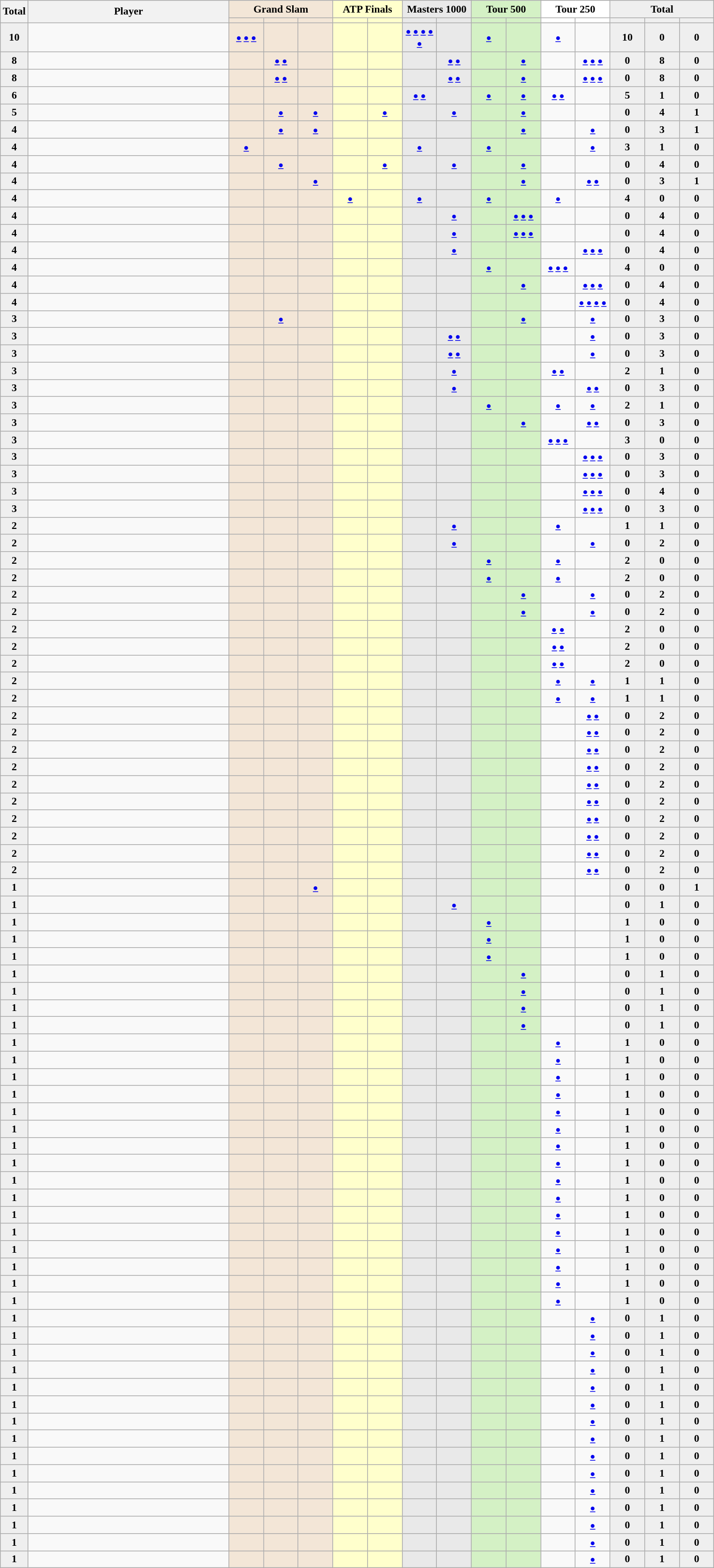<table class="sortable wikitable" style="font-size:90%">
<tr>
<th style="width:30px;" rowspan="2">Total</th>
<th style="width:270px;" rowspan="2">Player</th>
<th style="background-color:#f3e6d7;" colspan="3">Grand Slam</th>
<th style="background-color:#ffffcc;" colspan="2">ATP Finals</th>
<th style="background-color:#e9e9e9;" colspan="2">Masters 1000</th>
<th style="background-color:#d4f1c5;" colspan="2">Tour 500</th>
<th style="background-color:#ffffff;" colspan="2">Tour 250</th>
<th style="background-color:#efefef;" colspan="3">Total</th>
</tr>
<tr>
<th style="width:41px; background-color:#f3e6d7;"></th>
<th style="width:41px; background-color:#f3e6d7;"></th>
<th style="width:41px; background-color:#f3e6d7;"></th>
<th style="width:41px; background-color:#ffffcc;"></th>
<th style="width:41px; background-color:#ffffcc;"></th>
<th style="width:41px; background-color:#e9e9e9;"></th>
<th style="width:41px; background-color:#e9e9e9;"></th>
<th style="width:41px; background-color:#d4f1c5;"></th>
<th style="width:41px; background-color:#d4f1c5;"></th>
<th style="width:41px; background-color:#ffffff;"></th>
<th style="width:41px; background-color:#ffffff;"></th>
<th style="width:41px; background-color:#efefef;"></th>
<th style="width:41px; background-color:#efefef;"></th>
<th style="width:41px; background-color:#efefef;"></th>
</tr>
<tr align=center>
<td style="background:#efefef;"><strong>10</strong></td>
<td align=left></td>
<td style="background:#F3E6D7;"><small><a href='#'>●</a> <a href='#'>●</a> <a href='#'>●</a></small></td>
<td style="background:#F3E6D7;"></td>
<td style="background:#F3E6D7;"></td>
<td style="background:#ffc;"></td>
<td style="background:#ffc;"></td>
<td style="background:#E9E9E9;"><small><a href='#'>●</a> <a href='#'>●</a> <a href='#'>●</a> <a href='#'>●</a> <a href='#'>●</a></small></td>
<td style="background:#E9E9E9;"></td>
<td style="background:#D4F1C5;"><small><a href='#'>●</a></small></td>
<td style="background:#D4F1C5;"></td>
<td> <small><a href='#'>●</a> </small></td>
<td></td>
<td style="background:#efefef;"><strong>10</strong></td>
<td style="background:#efefef;"><strong>0</strong></td>
<td style="background:#efefef;"><strong>0</strong></td>
</tr>
<tr align=center>
<td style="background:#efefef;"><strong>8</strong></td>
<td align=left></td>
<td style="background:#F3E6D7;"></td>
<td style="background:#F3E6D7;"><small><a href='#'>●</a> <a href='#'>●</a></small></td>
<td style="background:#F3E6D7;"></td>
<td style="background:#ffc;"></td>
<td style="background:#ffc;"></td>
<td style="background:#E9E9E9;"></td>
<td style="background:#E9E9E9;"><small><a href='#'>●</a> <a href='#'>●</a></small></td>
<td style="background:#D4F1C5;"></td>
<td style="background:#D4F1C5;"><small><a href='#'>●</a></small></td>
<td></td>
<td><small><a href='#'>●</a> <a href='#'>●</a> <a href='#'>●</a></small></td>
<td style="background:#efefef;"><strong>0</strong></td>
<td style="background:#efefef;"><strong>8</strong></td>
<td style="background:#efefef;"><strong>0</strong></td>
</tr>
<tr align=center>
<td style="background:#efefef;"><strong>8</strong></td>
<td align=left></td>
<td style="background:#F3E6D7;"></td>
<td style="background:#F3E6D7;"><small><a href='#'>●</a> <a href='#'>●</a></small></td>
<td style="background:#F3E6D7;"></td>
<td style="background:#ffc;"></td>
<td style="background:#ffc;"></td>
<td style="background:#E9E9E9;"></td>
<td style="background:#E9E9E9;"><small><a href='#'>●</a> <a href='#'>●</a></small></td>
<td style="background:#D4F1C5;"></td>
<td style="background:#D4F1C5;"><small><a href='#'>●</a></small></td>
<td></td>
<td><small><a href='#'>●</a> <a href='#'>●</a> <a href='#'>●</a></small></td>
<td style="background:#efefef;"><strong>0</strong></td>
<td style="background:#efefef;"><strong>8</strong></td>
<td style="background:#efefef;"><strong>0</strong></td>
</tr>
<tr align=center>
<td style="background:#efefef;"><strong>6</strong></td>
<td align=left></td>
<td style="background:#F3E6D7;"></td>
<td style="background:#F3E6D7;"></td>
<td style="background:#F3E6D7;"></td>
<td style="background:#ffc;"></td>
<td style="background:#ffc;"></td>
<td style="background:#E9E9E9;"><small><a href='#'>●</a> <a href='#'>●</a></small></td>
<td style="background:#E9E9E9;"></td>
<td style="background:#D4F1C5;"><small><a href='#'>●</a></small></td>
<td style="background:#D4F1C5;"><small><a href='#'>●</a></small></td>
<td><small><a href='#'>●</a> <a href='#'>●</a></small></td>
<td></td>
<td style="background:#efefef;"><strong>5</strong></td>
<td style="background:#efefef;"><strong>1</strong></td>
<td style="background:#efefef;"><strong>0</strong></td>
</tr>
<tr align=center>
<td style="background:#efefef;"><strong>5</strong></td>
<td align=left></td>
<td style="background:#F3E6D7;"></td>
<td style="background:#F3E6D7;"><small><a href='#'>●</a></small></td>
<td style="background:#F3E6D7;"><small><a href='#'>●</a></small></td>
<td style="background:#ffc;"></td>
<td style="background:#ffc;"><small><a href='#'>●</a></small></td>
<td style="background:#E9E9E9;"></td>
<td style="background:#E9E9E9;"><small><a href='#'>●</a></small></td>
<td style="background:#D4F1C5;"></td>
<td style="background:#D4F1C5;"><small><a href='#'>●</a></small></td>
<td></td>
<td></td>
<td style="background:#efefef;"><strong>0</strong></td>
<td style="background:#efefef;"><strong>4</strong></td>
<td style="background:#efefef;"><strong>1</strong></td>
</tr>
<tr align=center>
<td style="background:#efefef;"><strong>4</strong></td>
<td align=left></td>
<td style="background:#F3E6D7;"></td>
<td style="background:#F3E6D7;"> <small><a href='#'>●</a></small></td>
<td style="background:#F3E6D7;"> <small><a href='#'>●</a></small></td>
<td style="background:#ffc;"></td>
<td style="background:#ffc;"></td>
<td style="background:#E9E9E9;"></td>
<td style="background:#E9E9E9;"></td>
<td style="background:#D4F1C5;"></td>
<td style="background:#D4F1C5;"><small><a href='#'>●</a></small></td>
<td></td>
<td><small><a href='#'>●</a></small></td>
<td style="background:#efefef;"><strong>0</strong></td>
<td style="background:#efefef;"><strong>3</strong></td>
<td style="background:#efefef;"><strong>1</strong></td>
</tr>
<tr align=center>
<td style="background:#efefef;"><strong>4</strong></td>
<td align=left></td>
<td style="background:#F3E6D7;"><small><a href='#'>●</a></small></td>
<td style="background:#F3E6D7;"></td>
<td style="background:#F3E6D7;"></td>
<td style="background:#ffc;"></td>
<td style="background:#ffc;"></td>
<td style="background:#E9E9E9;"> <small><a href='#'>●</a></small></td>
<td style="background:#E9E9E9;"></td>
<td style="background:#D4F1C5;"> <small><a href='#'>●</a></small></td>
<td style="background:#D4F1C5;"></td>
<td></td>
<td><small><a href='#'>●</a></small></td>
<td style="background:#efefef;"><strong>3</strong></td>
<td style="background:#efefef;"><strong>1</strong></td>
<td style="background:#efefef;"><strong>0</strong></td>
</tr>
<tr align=center>
<td style="background:#efefef;"><strong>4</strong></td>
<td align=left></td>
<td style="background:#F3E6D7;"></td>
<td style="background:#F3E6D7;"><small><a href='#'>●</a></small></td>
<td style="background:#F3E6D7;"></td>
<td style="background:#ffc;"></td>
<td style="background:#ffc;"><small><a href='#'>●</a></small></td>
<td style="background:#E9E9E9;"></td>
<td style="background:#E9E9E9;"><small><a href='#'>●</a></small></td>
<td style="background:#D4F1C5;"></td>
<td style="background:#D4F1C5;"><small><a href='#'>●</a></small></td>
<td></td>
<td></td>
<td style="background:#efefef;"><strong>0</strong></td>
<td style="background:#efefef;"><strong>4</strong></td>
<td style="background:#efefef;"><strong>0</strong></td>
</tr>
<tr align=center>
<td style="background:#efefef;"><strong>4</strong></td>
<td align=left></td>
<td style="background:#F3E6D7;"></td>
<td style="background:#F3E6D7;"></td>
<td style="background:#F3E6D7;"><small><a href='#'>●</a></small></td>
<td style="background:#ffc;"></td>
<td style="background:#ffc;"></td>
<td style="background:#E9E9E9;"></td>
<td style="background:#E9E9E9;"></td>
<td style="background:#D4F1C5;"></td>
<td style="background:#D4F1C5;"><small><a href='#'>●</a></small></td>
<td></td>
<td><small><a href='#'>●</a> <a href='#'>●</a></small></td>
<td style="background:#efefef;"><strong>0</strong></td>
<td style="background:#efefef;"><strong>3</strong></td>
<td style="background:#efefef;"><strong>1</strong></td>
</tr>
<tr align=center>
<td style="background:#efefef;"><strong>4</strong></td>
<td align=left></td>
<td style="background:#F3E6D7;"></td>
<td style="background:#F3E6D7;"></td>
<td style="background:#F3E6D7;"></td>
<td style="background:#ffc;"><small><a href='#'>●</a></small></td>
<td style="background:#ffc;"></td>
<td style="background:#E9E9E9;"><small><a href='#'>●</a></small></td>
<td style="background:#E9E9E9;"></td>
<td style="background:#D4F1C5;"><small><a href='#'>●</a></small></td>
<td style="background:#D4F1C5;"></td>
<td><small><a href='#'>●</a></small></td>
<td></td>
<td style="background:#efefef;"><strong>4</strong></td>
<td style="background:#efefef;"><strong>0</strong></td>
<td style="background:#efefef;"><strong>0</strong></td>
</tr>
<tr align=center>
<td style="background:#efefef;"><strong>4</strong></td>
<td align=left></td>
<td style="background:#F3E6D7;"></td>
<td style="background:#F3E6D7;"></td>
<td style="background:#F3E6D7;"></td>
<td style="background:#ffc;"></td>
<td style="background:#ffc;"></td>
<td style="background:#E9E9E9;"></td>
<td style="background:#E9E9E9;"><small><a href='#'>●</a></small></td>
<td style="background:#D4F1C5;"></td>
<td style="background:#D4F1C5;"><small><a href='#'>●</a> <a href='#'>●</a> <a href='#'>●</a></small></td>
<td></td>
<td></td>
<td style="background:#efefef;"><strong>0</strong></td>
<td style="background:#efefef;"><strong>4</strong></td>
<td style="background:#efefef;"><strong>0</strong></td>
</tr>
<tr align=center>
<td style="background:#efefef;"><strong>4</strong></td>
<td align=left></td>
<td style="background:#F3E6D7;"></td>
<td style="background:#F3E6D7;"></td>
<td style="background:#F3E6D7;"></td>
<td style="background:#ffc;"></td>
<td style="background:#ffc;"></td>
<td style="background:#E9E9E9;"></td>
<td style="background:#E9E9E9;"><small><a href='#'>●</a></small></td>
<td style="background:#D4F1C5;"></td>
<td style="background:#D4F1C5;"><small><a href='#'>●</a> <a href='#'>●</a> <a href='#'>●</a></small></td>
<td></td>
<td></td>
<td style="background:#efefef;"><strong>0</strong></td>
<td style="background:#efefef;"><strong>4</strong></td>
<td style="background:#efefef;"><strong>0</strong></td>
</tr>
<tr align=center>
<td style="background:#efefef;"><strong>4</strong></td>
<td align=left></td>
<td style="background:#F3E6D7;"></td>
<td style="background:#F3E6D7;"></td>
<td style="background:#F3E6D7;"></td>
<td style="background:#ffc;"></td>
<td style="background:#ffc;"></td>
<td style="background:#E9E9E9;"></td>
<td style="background:#E9E9E9;"><small><a href='#'>●</a></small></td>
<td style="background:#D4F1C5;"></td>
<td style="background:#D4F1C5;"></td>
<td></td>
<td><small><a href='#'>●</a> <a href='#'>●</a> <a href='#'>●</a></small></td>
<td style="background:#efefef;"><strong>0</strong></td>
<td style="background:#efefef;"><strong>4</strong></td>
<td style="background:#efefef;"><strong>0</strong></td>
</tr>
<tr align=center>
<td style="background:#efefef;"><strong>4</strong></td>
<td align=left></td>
<td style="background:#F3E6D7;"></td>
<td style="background:#F3E6D7;"></td>
<td style="background:#F3E6D7;"></td>
<td style="background:#ffc;"></td>
<td style="background:#ffc;"></td>
<td style="background:#E9E9E9;"></td>
<td style="background:#E9E9E9;"></td>
<td style="background:#D4F1C5;"><small><a href='#'>●</a></small></td>
<td style="background:#D4F1C5;"></td>
<td><small><a href='#'>●</a> <a href='#'>●</a> <a href='#'>●</a></small></td>
<td></td>
<td style="background:#efefef;"><strong>4</strong></td>
<td style="background:#efefef;"><strong>0</strong></td>
<td style="background:#efefef;"><strong>0</strong></td>
</tr>
<tr align=center>
<td style="background:#efefef;"><strong>4</strong></td>
<td align=left></td>
<td style="background:#F3E6D7;"></td>
<td style="background:#F3E6D7;"></td>
<td style="background:#F3E6D7;"></td>
<td style="background:#ffc;"></td>
<td style="background:#ffc;"></td>
<td style="background:#E9E9E9;"></td>
<td style="background:#E9E9E9;"></td>
<td style="background:#D4F1C5;"></td>
<td style="background:#D4F1C5;"><small><a href='#'>●</a></small></td>
<td></td>
<td><small><a href='#'>●</a> <a href='#'>●</a> <a href='#'>●</a></small></td>
<td style="background:#efefef;"><strong>0</strong></td>
<td style="background:#efefef;"><strong>4</strong></td>
<td style="background:#efefef;"><strong>0</strong></td>
</tr>
<tr align=center>
<td style="background:#efefef;"><strong>4</strong></td>
<td align=left></td>
<td style="background:#F3E6D7;"></td>
<td style="background:#F3E6D7;"></td>
<td style="background:#F3E6D7;"></td>
<td style="background:#ffc;"></td>
<td style="background:#ffc;"></td>
<td style="background:#E9E9E9;"></td>
<td style="background:#E9E9E9;"></td>
<td style="background:#D4F1C5;"></td>
<td style="background:#D4F1C5;"></td>
<td></td>
<td><small><a href='#'>●</a> <a href='#'>●</a> <a href='#'>●</a> <a href='#'>●</a></small></td>
<td style="background:#efefef;"><strong>0</strong></td>
<td style="background:#efefef;"><strong>4</strong></td>
<td style="background:#efefef;"><strong>0</strong></td>
</tr>
<tr align=center>
<td style="background:#efefef;"><strong>3</strong></td>
<td align=left></td>
<td style="background:#F3E6D7;"></td>
<td style="background:#F3E6D7;"> <small><a href='#'>●</a></small></td>
<td style="background:#F3E6D7;"></td>
<td style="background:#ffc;"></td>
<td style="background:#ffc;"></td>
<td style="background:#E9E9E9;"></td>
<td style="background:#E9E9E9;"></td>
<td style="background:#D4F1C5;"></td>
<td style="background:#D4F1C5;"><small><a href='#'>●</a></small></td>
<td></td>
<td><small><a href='#'>●</a></small></td>
<td style="background:#efefef;"><strong>0</strong></td>
<td style="background:#efefef;"><strong>3</strong></td>
<td style="background:#efefef;"><strong>0</strong></td>
</tr>
<tr align=center>
<td style="background:#efefef;"><strong>3</strong></td>
<td align=left></td>
<td style="background:#F3E6D7;"></td>
<td style="background:#F3E6D7;"></td>
<td style="background:#F3E6D7;"></td>
<td style="background:#ffc;"></td>
<td style="background:#ffc;"></td>
<td style="background:#E9E9E9;"></td>
<td style="background:#E9E9E9;"><small><a href='#'>●</a> <a href='#'>●</a> </small></td>
<td style="background:#D4F1C5;"></td>
<td style="background:#D4F1C5;"></td>
<td></td>
<td><small><a href='#'>●</a></small></td>
<td style="background:#efefef;"><strong>0</strong></td>
<td style="background:#efefef;"><strong>3</strong></td>
<td style="background:#efefef;"><strong>0</strong></td>
</tr>
<tr align=center>
<td style="background:#efefef;"><strong>3</strong></td>
<td align=left></td>
<td style="background:#F3E6D7;"></td>
<td style="background:#F3E6D7;"></td>
<td style="background:#F3E6D7;"></td>
<td style="background:#ffc;"></td>
<td style="background:#ffc;"></td>
<td style="background:#E9E9E9;"></td>
<td style="background:#E9E9E9;"><small><a href='#'>●</a> <a href='#'>●</a> </small></td>
<td style="background:#D4F1C5;"></td>
<td style="background:#D4F1C5;"></td>
<td></td>
<td><small><a href='#'>●</a></small></td>
<td style="background:#efefef;"><strong>0</strong></td>
<td style="background:#efefef;"><strong>3</strong></td>
<td style="background:#efefef;"><strong>0</strong></td>
</tr>
<tr align=center>
<td style="background:#efefef;"><strong>3</strong></td>
<td align=left></td>
<td style="background:#F3E6D7;"></td>
<td style="background:#F3E6D7;"></td>
<td style="background:#F3E6D7;"></td>
<td style="background:#ffc;"></td>
<td style="background:#ffc;"></td>
<td style="background:#E9E9E9;"></td>
<td style="background:#E9E9E9;"><small><a href='#'>●</a></small></td>
<td style="background:#D4F1C5;"></td>
<td style="background:#D4F1C5;"></td>
<td><small><a href='#'>●</a> <a href='#'>●</a></small></td>
<td></td>
<td style="background:#efefef;"><strong>2</strong></td>
<td style="background:#efefef;"><strong>1</strong></td>
<td style="background:#efefef;"><strong>0</strong></td>
</tr>
<tr align=center>
<td style="background:#efefef;"><strong>3</strong></td>
<td align=left></td>
<td style="background:#F3E6D7;"></td>
<td style="background:#F3E6D7;"></td>
<td style="background:#F3E6D7;"></td>
<td style="background:#ffc;"></td>
<td style="background:#ffc;"></td>
<td style="background:#E9E9E9;"></td>
<td style="background:#E9E9E9;"><small><a href='#'>●</a></small></td>
<td style="background:#D4F1C5;"></td>
<td style="background:#D4F1C5;"></td>
<td></td>
<td><small><a href='#'>●</a> <a href='#'>●</a></small></td>
<td style="background:#efefef;"><strong>0</strong></td>
<td style="background:#efefef;"><strong>3</strong></td>
<td style="background:#efefef;"><strong>0</strong></td>
</tr>
<tr align=center>
<td style="background:#efefef;"><strong>3</strong></td>
<td align=left></td>
<td style="background:#F3E6D7;"></td>
<td style="background:#F3E6D7;"></td>
<td style="background:#F3E6D7;"></td>
<td style="background:#ffc;"></td>
<td style="background:#ffc;"></td>
<td style="background:#E9E9E9;"></td>
<td style="background:#E9E9E9;"></td>
<td style="background:#D4F1C5;"><small><a href='#'>●</a></small></td>
<td style="background:#D4F1C5;"></td>
<td><small><a href='#'>●</a></small></td>
<td><small><a href='#'>●</a></small></td>
<td style="background:#efefef;"><strong>2</strong></td>
<td style="background:#efefef;"><strong>1</strong></td>
<td style="background:#efefef;"><strong>0</strong></td>
</tr>
<tr align=center>
<td style="background:#efefef;"><strong>3</strong></td>
<td align=left></td>
<td style="background:#F3E6D7;"></td>
<td style="background:#F3E6D7;"></td>
<td style="background:#F3E6D7;"></td>
<td style="background:#ffc;"></td>
<td style="background:#ffc;"></td>
<td style="background:#E9E9E9;"></td>
<td style="background:#E9E9E9;"></td>
<td style="background:#D4F1C5;"></td>
<td style="background:#D4F1C5;"><small><a href='#'>●</a></small></td>
<td></td>
<td><small><a href='#'>●</a> <a href='#'>●</a></small></td>
<td style="background:#efefef;"><strong>0</strong></td>
<td style="background:#efefef;"><strong>3</strong></td>
<td style="background:#efefef;"><strong>0</strong></td>
</tr>
<tr align=center>
<td style="background:#efefef;"><strong>3</strong></td>
<td align=left></td>
<td style="background:#F3E6D7;"></td>
<td style="background:#F3E6D7;"></td>
<td style="background:#F3E6D7;"></td>
<td style="background:#ffc;"></td>
<td style="background:#ffc;"></td>
<td style="background:#E9E9E9;"></td>
<td style="background:#E9E9E9;"></td>
<td style="background:#D4F1C5;"></td>
<td style="background:#D4F1C5;"></td>
<td><small><a href='#'>●</a> <a href='#'>●</a> <a href='#'>●</a></small></td>
<td></td>
<td style="background:#efefef;"><strong>3</strong></td>
<td style="background:#efefef;"><strong>0</strong></td>
<td style="background:#efefef;"><strong>0</strong></td>
</tr>
<tr align=center>
<td style="background:#efefef;"><strong>3</strong></td>
<td align=left></td>
<td style="background:#F3E6D7;"></td>
<td style="background:#F3E6D7;"></td>
<td style="background:#F3E6D7;"></td>
<td style="background:#ffc;"></td>
<td style="background:#ffc;"></td>
<td style="background:#E9E9E9;"></td>
<td style="background:#E9E9E9;"></td>
<td style="background:#D4F1C5;"></td>
<td style="background:#D4F1C5;"></td>
<td></td>
<td><small><a href='#'>●</a> <a href='#'>●</a> <a href='#'>●</a></small></td>
<td style="background:#efefef;"><strong>0</strong></td>
<td style="background:#efefef;"><strong>3</strong></td>
<td style="background:#efefef;"><strong>0</strong></td>
</tr>
<tr align=center>
<td style="background:#efefef;"><strong>3</strong></td>
<td align=left></td>
<td style="background:#F3E6D7;"></td>
<td style="background:#F3E6D7;"></td>
<td style="background:#F3E6D7;"></td>
<td style="background:#ffc;"></td>
<td style="background:#ffc;"></td>
<td style="background:#E9E9E9;"></td>
<td style="background:#E9E9E9;"></td>
<td style="background:#D4F1C5;"></td>
<td style="background:#D4F1C5;"></td>
<td></td>
<td><small><a href='#'>●</a> <a href='#'>●</a> <a href='#'>●</a></small></td>
<td style="background:#efefef;"><strong>0</strong></td>
<td style="background:#efefef;"><strong>3</strong></td>
<td style="background:#efefef;"><strong>0</strong></td>
</tr>
<tr align=center>
<td style="background:#efefef;"><strong>3</strong></td>
<td align=left></td>
<td style="background:#F3E6D7;"></td>
<td style="background:#F3E6D7;"></td>
<td style="background:#F3E6D7;"></td>
<td style="background:#ffc;"></td>
<td style="background:#ffc;"></td>
<td style="background:#E9E9E9;"></td>
<td style="background:#E9E9E9;"></td>
<td style="background:#D4F1C5;"></td>
<td style="background:#D4F1C5;"></td>
<td></td>
<td><small><a href='#'>●</a> <a href='#'>●</a> <a href='#'>●</a></small></td>
<td style="background:#efefef;"><strong>0</strong></td>
<td style="background:#efefef;"><strong>4</strong></td>
<td style="background:#efefef;"><strong>0</strong></td>
</tr>
<tr align=center>
<td style="background:#efefef;"><strong>3</strong></td>
<td align=left></td>
<td style="background:#F3E6D7;"></td>
<td style="background:#F3E6D7;"></td>
<td style="background:#F3E6D7;"></td>
<td style="background:#ffc;"></td>
<td style="background:#ffc;"></td>
<td style="background:#E9E9E9;"></td>
<td style="background:#E9E9E9;"></td>
<td style="background:#D4F1C5;"></td>
<td style="background:#D4F1C5;"></td>
<td></td>
<td><small><a href='#'>●</a> <a href='#'>●</a> <a href='#'>●</a></small></td>
<td style="background:#efefef;"><strong>0</strong></td>
<td style="background:#efefef;"><strong>3</strong></td>
<td style="background:#efefef;"><strong>0</strong></td>
</tr>
<tr align=center>
<td style="background:#efefef;"><strong>2</strong></td>
<td align=left></td>
<td style="background:#F3E6D7;"></td>
<td style="background:#F3E6D7;"></td>
<td style="background:#F3E6D7;"></td>
<td style="background:#ffc;"></td>
<td style="background:#ffc;"></td>
<td style="background:#E9E9E9;"></td>
<td style="background:#E9E9E9;"><small><a href='#'>●</a></small></td>
<td style="background:#D4F1C5;"></td>
<td style="background:#D4F1C5;"></td>
<td><small><a href='#'>●</a></small></td>
<td></td>
<td style="background:#efefef;"><strong>1</strong></td>
<td style="background:#efefef;"><strong>1</strong></td>
<td style="background:#efefef;"><strong>0</strong></td>
</tr>
<tr align=center>
<td style="background:#efefef;"><strong>2</strong></td>
<td align=left></td>
<td style="background:#F3E6D7;"></td>
<td style="background:#F3E6D7;"></td>
<td style="background:#F3E6D7;"></td>
<td style="background:#ffc;"></td>
<td style="background:#ffc;"></td>
<td style="background:#E9E9E9;"></td>
<td style="background:#E9E9E9;"><small><a href='#'>●</a></small></td>
<td style="background:#D4F1C5;"></td>
<td style="background:#D4F1C5;"></td>
<td></td>
<td><small><a href='#'>●</a></small></td>
<td style="background:#efefef;"><strong>0</strong></td>
<td style="background:#efefef;"><strong>2</strong></td>
<td style="background:#efefef;"><strong>0</strong></td>
</tr>
<tr align=center>
<td style="background:#efefef;"><strong>2</strong></td>
<td align=left></td>
<td style="background:#F3E6D7;"></td>
<td style="background:#F3E6D7;"></td>
<td style="background:#F3E6D7;"></td>
<td style="background:#ffc;"></td>
<td style="background:#ffc;"></td>
<td style="background:#E9E9E9;"></td>
<td style="background:#E9E9E9;"></td>
<td style="background:#D4F1C5;"><small><a href='#'>●</a></small></td>
<td style="background:#D4F1C5;"></td>
<td><small><a href='#'>●</a></small></td>
<td></td>
<td style="background:#efefef;"><strong>2</strong></td>
<td style="background:#efefef;"><strong>0</strong></td>
<td style="background:#efefef;"><strong>0</strong></td>
</tr>
<tr align=center>
<td style="background:#efefef;"><strong>2</strong></td>
<td align=left></td>
<td style="background:#F3E6D7;"></td>
<td style="background:#F3E6D7;"></td>
<td style="background:#F3E6D7;"></td>
<td style="background:#ffc;"></td>
<td style="background:#ffc;"></td>
<td style="background:#E9E9E9;"></td>
<td style="background:#E9E9E9;"></td>
<td style="background:#D4F1C5;"><small><a href='#'>●</a></small></td>
<td style="background:#D4F1C5;"></td>
<td><small><a href='#'>●</a></small></td>
<td></td>
<td style="background:#efefef;"><strong>2</strong></td>
<td style="background:#efefef;"><strong>0</strong></td>
<td style="background:#efefef;"><strong>0</strong></td>
</tr>
<tr align=center>
<td style="background:#efefef;"><strong>2</strong></td>
<td align=left></td>
<td style="background:#F3E6D7;"></td>
<td style="background:#F3E6D7;"></td>
<td style="background:#F3E6D7;"></td>
<td style="background:#ffc;"></td>
<td style="background:#ffc;"></td>
<td style="background:#E9E9E9;"></td>
<td style="background:#E9E9E9;"></td>
<td style="background:#D4F1C5;"></td>
<td style="background:#D4F1C5;"><small><a href='#'>●</a></small></td>
<td></td>
<td><small><a href='#'>●</a></small></td>
<td style="background:#efefef;"><strong>0</strong></td>
<td style="background:#efefef;"><strong>2</strong></td>
<td style="background:#efefef;"><strong>0</strong></td>
</tr>
<tr align=center>
<td style="background:#efefef;"><strong>2</strong></td>
<td align=left></td>
<td style="background:#F3E6D7;"></td>
<td style="background:#F3E6D7;"></td>
<td style="background:#F3E6D7;"></td>
<td style="background:#ffc;"></td>
<td style="background:#ffc;"></td>
<td style="background:#E9E9E9;"></td>
<td style="background:#E9E9E9;"></td>
<td style="background:#D4F1C5;"></td>
<td style="background:#D4F1C5;"><small><a href='#'>●</a></small></td>
<td></td>
<td><small><a href='#'>●</a></small></td>
<td style="background:#efefef;"><strong>0</strong></td>
<td style="background:#efefef;"><strong>2</strong></td>
<td style="background:#efefef;"><strong>0</strong></td>
</tr>
<tr align=center>
<td style="background:#efefef;"><strong>2</strong></td>
<td align=left></td>
<td style="background:#F3E6D7;"></td>
<td style="background:#F3E6D7;"></td>
<td style="background:#F3E6D7;"></td>
<td style="background:#ffc;"></td>
<td style="background:#ffc;"></td>
<td style="background:#E9E9E9;"></td>
<td style="background:#E9E9E9;"></td>
<td style="background:#D4F1C5;"></td>
<td style="background:#D4F1C5;"></td>
<td><small><a href='#'>●</a></small> <small><a href='#'>●</a></small></td>
<td></td>
<td style="background:#efefef;"><strong>2</strong></td>
<td style="background:#efefef;"><strong>0</strong></td>
<td style="background:#efefef;"><strong>0</strong></td>
</tr>
<tr align=center>
<td style="background:#efefef;"><strong>2</strong></td>
<td align=left></td>
<td style="background:#F3E6D7;"></td>
<td style="background:#F3E6D7;"></td>
<td style="background:#F3E6D7;"></td>
<td style="background:#ffc;"></td>
<td style="background:#ffc;"></td>
<td style="background:#E9E9E9;"></td>
<td style="background:#E9E9E9;"></td>
<td style="background:#D4F1C5;"></td>
<td style="background:#D4F1C5;"></td>
<td><small><a href='#'>●</a> <a href='#'>●</a></small></td>
<td></td>
<td style="background:#efefef;"><strong>2</strong></td>
<td style="background:#efefef;"><strong>0</strong></td>
<td style="background:#efefef;"><strong>0</strong></td>
</tr>
<tr align=center>
<td style="background:#efefef;"><strong>2</strong></td>
<td align=left></td>
<td style="background:#F3E6D7;"></td>
<td style="background:#F3E6D7;"></td>
<td style="background:#F3E6D7;"></td>
<td style="background:#ffc;"></td>
<td style="background:#ffc;"></td>
<td style="background:#E9E9E9;"></td>
<td style="background:#E9E9E9;"></td>
<td style="background:#D4F1C5;"></td>
<td style="background:#D4F1C5;"></td>
<td><small><a href='#'>●</a> <a href='#'>●</a></small></td>
<td></td>
<td style="background:#efefef;"><strong>2</strong></td>
<td style="background:#efefef;"><strong>0</strong></td>
<td style="background:#efefef;"><strong>0</strong></td>
</tr>
<tr align=center>
<td style="background:#efefef;"><strong>2</strong></td>
<td align=left></td>
<td style="background:#F3E6D7;"></td>
<td style="background:#F3E6D7;"></td>
<td style="background:#F3E6D7;"></td>
<td style="background:#ffc;"></td>
<td style="background:#ffc;"></td>
<td style="background:#E9E9E9;"></td>
<td style="background:#E9E9E9;"></td>
<td style="background:#D4F1C5;"></td>
<td style="background:#D4F1C5;"></td>
<td><small><a href='#'>●</a></small></td>
<td><small><a href='#'>●</a></small></td>
<td style="background:#efefef;"><strong>1</strong></td>
<td style="background:#efefef;"><strong>1</strong></td>
<td style="background:#efefef;"><strong>0</strong></td>
</tr>
<tr align=center>
<td style="background:#efefef;"><strong>2</strong></td>
<td align=left></td>
<td style="background:#F3E6D7;"></td>
<td style="background:#F3E6D7;"></td>
<td style="background:#F3E6D7;"></td>
<td style="background:#ffc;"></td>
<td style="background:#ffc;"></td>
<td style="background:#E9E9E9;"></td>
<td style="background:#E9E9E9;"></td>
<td style="background:#D4F1C5;"></td>
<td style="background:#D4F1C5;"></td>
<td><small><a href='#'>●</a></small></td>
<td><small><a href='#'>●</a></small></td>
<td style="background:#efefef;"><strong>1</strong></td>
<td style="background:#efefef;"><strong>1</strong></td>
<td style="background:#efefef;"><strong>0</strong></td>
</tr>
<tr align=center>
<td style="background:#efefef;"><strong>2</strong></td>
<td align=left></td>
<td style="background:#F3E6D7;"></td>
<td style="background:#F3E6D7;"></td>
<td style="background:#F3E6D7;"></td>
<td style="background:#ffc;"></td>
<td style="background:#ffc;"></td>
<td style="background:#E9E9E9;"></td>
<td style="background:#E9E9E9;"></td>
<td style="background:#D4F1C5;"></td>
<td style="background:#D4F1C5;"></td>
<td></td>
<td><small><a href='#'>●</a> <a href='#'>●</a></small></td>
<td style="background:#efefef;"><strong>0</strong></td>
<td style="background:#efefef;"><strong>2</strong></td>
<td style="background:#efefef;"><strong>0</strong></td>
</tr>
<tr align=center>
<td style="background:#efefef;"><strong>2</strong></td>
<td align=left></td>
<td style="background:#F3E6D7;"></td>
<td style="background:#F3E6D7;"></td>
<td style="background:#F3E6D7;"></td>
<td style="background:#ffc;"></td>
<td style="background:#ffc;"></td>
<td style="background:#E9E9E9;"></td>
<td style="background:#E9E9E9;"></td>
<td style="background:#D4F1C5;"></td>
<td style="background:#D4F1C5;"></td>
<td></td>
<td><small><a href='#'>●</a> <a href='#'>●</a></small></td>
<td style="background:#efefef;"><strong>0</strong></td>
<td style="background:#efefef;"><strong>2</strong></td>
<td style="background:#efefef;"><strong>0</strong></td>
</tr>
<tr align=center>
<td style="background:#efefef;"><strong>2</strong></td>
<td align=left></td>
<td style="background:#F3E6D7;"></td>
<td style="background:#F3E6D7;"></td>
<td style="background:#F3E6D7;"></td>
<td style="background:#ffc;"></td>
<td style="background:#ffc;"></td>
<td style="background:#E9E9E9;"></td>
<td style="background:#E9E9E9;"></td>
<td style="background:#D4F1C5;"></td>
<td style="background:#D4F1C5;"></td>
<td></td>
<td><small><a href='#'>●</a> <a href='#'>●</a></small></td>
<td style="background:#efefef;"><strong>0</strong></td>
<td style="background:#efefef;"><strong>2</strong></td>
<td style="background:#efefef;"><strong>0</strong></td>
</tr>
<tr align=center>
<td style="background:#efefef;"><strong>2</strong></td>
<td align=left></td>
<td style="background:#F3E6D7;"></td>
<td style="background:#F3E6D7;"></td>
<td style="background:#F3E6D7;"></td>
<td style="background:#ffc;"></td>
<td style="background:#ffc;"></td>
<td style="background:#E9E9E9;"></td>
<td style="background:#E9E9E9;"></td>
<td style="background:#D4F1C5;"></td>
<td style="background:#D4F1C5;"></td>
<td></td>
<td><small><a href='#'>●</a> <a href='#'>●</a></small></td>
<td style="background:#efefef;"><strong>0</strong></td>
<td style="background:#efefef;"><strong>2</strong></td>
<td style="background:#efefef;"><strong>0</strong></td>
</tr>
<tr align=center>
<td style="background:#efefef;"><strong>2</strong></td>
<td align=left></td>
<td style="background:#F3E6D7;"></td>
<td style="background:#F3E6D7;"></td>
<td style="background:#F3E6D7;"></td>
<td style="background:#ffc;"></td>
<td style="background:#ffc;"></td>
<td style="background:#E9E9E9;"></td>
<td style="background:#E9E9E9;"></td>
<td style="background:#D4F1C5;"></td>
<td style="background:#D4F1C5;"></td>
<td></td>
<td><small><a href='#'>●</a> <a href='#'>●</a></small></td>
<td style="background:#efefef;"><strong>0</strong></td>
<td style="background:#efefef;"><strong>2</strong></td>
<td style="background:#efefef;"><strong>0</strong></td>
</tr>
<tr align=center>
<td style="background:#efefef;"><strong>2</strong></td>
<td align=left></td>
<td style="background:#F3E6D7;"></td>
<td style="background:#F3E6D7;"></td>
<td style="background:#F3E6D7;"></td>
<td style="background:#ffc;"></td>
<td style="background:#ffc;"></td>
<td style="background:#E9E9E9;"></td>
<td style="background:#E9E9E9;"></td>
<td style="background:#D4F1C5;"></td>
<td style="background:#D4F1C5;"></td>
<td></td>
<td><small><a href='#'>●</a> <a href='#'>●</a></small></td>
<td style="background:#efefef;"><strong>0</strong></td>
<td style="background:#efefef;"><strong>2</strong></td>
<td style="background:#efefef;"><strong>0</strong></td>
</tr>
<tr align=center>
<td style="background:#efefef;"><strong>2</strong></td>
<td align=left></td>
<td style="background:#F3E6D7;"></td>
<td style="background:#F3E6D7;"></td>
<td style="background:#F3E6D7;"></td>
<td style="background:#ffc;"></td>
<td style="background:#ffc;"></td>
<td style="background:#E9E9E9;"></td>
<td style="background:#E9E9E9;"></td>
<td style="background:#D4F1C5;"></td>
<td style="background:#D4F1C5;"></td>
<td></td>
<td><small><a href='#'>●</a> <a href='#'>●</a></small></td>
<td style="background:#efefef;"><strong>0</strong></td>
<td style="background:#efefef;"><strong>2</strong></td>
<td style="background:#efefef;"><strong>0</strong></td>
</tr>
<tr align=center>
<td style="background:#efefef;"><strong>2</strong></td>
<td align=left></td>
<td style="background:#F3E6D7;"></td>
<td style="background:#F3E6D7;"></td>
<td style="background:#F3E6D7;"></td>
<td style="background:#ffc;"></td>
<td style="background:#ffc;"></td>
<td style="background:#E9E9E9;"></td>
<td style="background:#E9E9E9;"></td>
<td style="background:#D4F1C5;"></td>
<td style="background:#D4F1C5;"></td>
<td></td>
<td><small><a href='#'>●</a> <a href='#'>●</a></small></td>
<td style="background:#efefef;"><strong>0</strong></td>
<td style="background:#efefef;"><strong>2</strong></td>
<td style="background:#efefef;"><strong>0</strong></td>
</tr>
<tr align=center>
<td style="background:#efefef;"><strong>2</strong></td>
<td align=left></td>
<td style="background:#F3E6D7;"></td>
<td style="background:#F3E6D7;"></td>
<td style="background:#F3E6D7;"></td>
<td style="background:#ffc;"></td>
<td style="background:#ffc;"></td>
<td style="background:#E9E9E9;"></td>
<td style="background:#E9E9E9;"></td>
<td style="background:#D4F1C5;"></td>
<td style="background:#D4F1C5;"></td>
<td></td>
<td><small><a href='#'>●</a> <a href='#'>●</a></small></td>
<td style="background:#efefef;"><strong>0</strong></td>
<td style="background:#efefef;"><strong>2</strong></td>
<td style="background:#efefef;"><strong>0</strong></td>
</tr>
<tr align=center>
<td style="background:#efefef;"><strong>2</strong></td>
<td align=left></td>
<td style="background:#F3E6D7;"></td>
<td style="background:#F3E6D7;"></td>
<td style="background:#F3E6D7;"></td>
<td style="background:#ffc;"></td>
<td style="background:#ffc;"></td>
<td style="background:#E9E9E9;"></td>
<td style="background:#E9E9E9;"></td>
<td style="background:#D4F1C5;"></td>
<td style="background:#D4F1C5;"></td>
<td></td>
<td><small><a href='#'>●</a> <a href='#'>●</a></small></td>
<td style="background:#efefef;"><strong>0</strong></td>
<td style="background:#efefef;"><strong>2</strong></td>
<td style="background:#efefef;"><strong>0</strong></td>
</tr>
<tr align=center>
<td style="background:#efefef;"><strong>1</strong></td>
<td align=left></td>
<td style="background:#F3E6D7;"></td>
<td style="background:#F3E6D7;"></td>
<td style="background:#F3E6D7;"><small><a href='#'>●</a></small></td>
<td style="background:#ffc;"></td>
<td style="background:#ffc;"></td>
<td style="background:#E9E9E9;"></td>
<td style="background:#E9E9E9;"></td>
<td style="background:#D4F1C5;"></td>
<td style="background:#D4F1C5;"></td>
<td></td>
<td></td>
<td style="background:#efefef;"><strong>0</strong></td>
<td style="background:#efefef;"><strong>0</strong></td>
<td style="background:#efefef;"><strong>1</strong></td>
</tr>
<tr align=center>
<td style="background:#efefef;"><strong>1</strong></td>
<td align=left></td>
<td style="background:#F3E6D7;"></td>
<td style="background:#F3E6D7;"></td>
<td style="background:#F3E6D7;"></td>
<td style="background:#ffc;"></td>
<td style="background:#ffc;"></td>
<td style="background:#E9E9E9;"></td>
<td style="background:#E9E9E9;"><small><a href='#'>●</a></small></td>
<td style="background:#D4F1C5;"></td>
<td style="background:#D4F1C5;"></td>
<td></td>
<td></td>
<td style="background:#efefef;"><strong>0</strong></td>
<td style="background:#efefef;"><strong>1</strong></td>
<td style="background:#efefef;"><strong>0</strong></td>
</tr>
<tr align=center>
<td style="background:#efefef;"><strong>1</strong></td>
<td align=left></td>
<td style="background:#F3E6D7;"></td>
<td style="background:#F3E6D7;"></td>
<td style="background:#F3E6D7;"></td>
<td style="background:#ffc;"></td>
<td style="background:#ffc;"></td>
<td style="background:#E9E9E9;"></td>
<td style="background:#E9E9E9;"></td>
<td style="background:#D4F1C5;"><small><a href='#'>●</a></small></td>
<td style="background:#D4F1C5;"></td>
<td></td>
<td></td>
<td style="background:#efefef;"><strong>1</strong></td>
<td style="background:#efefef;"><strong>0</strong></td>
<td style="background:#efefef;"><strong>0</strong></td>
</tr>
<tr align=center>
<td style="background:#efefef;"><strong>1</strong></td>
<td align=left></td>
<td style="background:#F3E6D7;"></td>
<td style="background:#F3E6D7;"></td>
<td style="background:#F3E6D7;"></td>
<td style="background:#ffc;"></td>
<td style="background:#ffc;"></td>
<td style="background:#E9E9E9;"></td>
<td style="background:#E9E9E9;"></td>
<td style="background:#D4F1C5;"><small><a href='#'>●</a></small></td>
<td style="background:#D4F1C5;"></td>
<td></td>
<td></td>
<td style="background:#efefef;"><strong>1</strong></td>
<td style="background:#efefef;"><strong>0</strong></td>
<td style="background:#efefef;"><strong>0</strong></td>
</tr>
<tr align=center>
<td style="background:#efefef;"><strong>1</strong></td>
<td align=left></td>
<td style="background:#F3E6D7;"></td>
<td style="background:#F3E6D7;"></td>
<td style="background:#F3E6D7;"></td>
<td style="background:#ffc;"></td>
<td style="background:#ffc;"></td>
<td style="background:#E9E9E9;"></td>
<td style="background:#E9E9E9;"></td>
<td style="background:#D4F1C5;"> <small><a href='#'>●</a></small></td>
<td style="background:#D4F1C5;"></td>
<td></td>
<td></td>
<td style="background:#efefef;"><strong>1</strong></td>
<td style="background:#efefef;"><strong>0</strong></td>
<td style="background:#efefef;"><strong>0</strong></td>
</tr>
<tr align=center>
<td style="background:#efefef;"><strong>1</strong></td>
<td align=left></td>
<td style="background:#F3E6D7;"></td>
<td style="background:#F3E6D7;"></td>
<td style="background:#F3E6D7;"></td>
<td style="background:#ffc;"></td>
<td style="background:#ffc;"></td>
<td style="background:#E9E9E9;"></td>
<td style="background:#E9E9E9;"></td>
<td style="background:#D4F1C5;"></td>
<td style="background:#D4F1C5;"><small><a href='#'>●</a></small></td>
<td></td>
<td></td>
<td style="background:#efefef;"><strong>0</strong></td>
<td style="background:#efefef;"><strong>1</strong></td>
<td style="background:#efefef;"><strong>0</strong></td>
</tr>
<tr align=center>
<td style="background:#efefef;"><strong>1</strong></td>
<td align=left></td>
<td style="background:#F3E6D7;"></td>
<td style="background:#F3E6D7;"></td>
<td style="background:#F3E6D7;"></td>
<td style="background:#ffc;"></td>
<td style="background:#ffc;"></td>
<td style="background:#E9E9E9;"></td>
<td style="background:#E9E9E9;"></td>
<td style="background:#D4F1C5;"></td>
<td style="background:#D4F1C5;"><small><a href='#'>●</a></small></td>
<td></td>
<td></td>
<td style="background:#efefef;"><strong>0</strong></td>
<td style="background:#efefef;"><strong>1</strong></td>
<td style="background:#efefef;"><strong>0</strong></td>
</tr>
<tr align=center>
<td style="background:#efefef;"><strong>1</strong></td>
<td align=left></td>
<td style="background:#F3E6D7;"></td>
<td style="background:#F3E6D7;"></td>
<td style="background:#F3E6D7;"></td>
<td style="background:#ffc;"></td>
<td style="background:#ffc;"></td>
<td style="background:#E9E9E9;"></td>
<td style="background:#E9E9E9;"></td>
<td style="background:#D4F1C5;"></td>
<td style="background:#D4F1C5;"><small><a href='#'>●</a></small></td>
<td></td>
<td></td>
<td style="background:#efefef;"><strong>0</strong></td>
<td style="background:#efefef;"><strong>1</strong></td>
<td style="background:#efefef;"><strong>0</strong></td>
</tr>
<tr align=center>
<td style="background:#efefef;"><strong>1</strong></td>
<td align=left></td>
<td style="background:#F3E6D7;"></td>
<td style="background:#F3E6D7;"></td>
<td style="background:#F3E6D7;"></td>
<td style="background:#ffc;"></td>
<td style="background:#ffc;"></td>
<td style="background:#E9E9E9;"></td>
<td style="background:#E9E9E9;"></td>
<td style="background:#D4F1C5;"></td>
<td style="background:#D4F1C5;"><small><a href='#'>●</a></small></td>
<td></td>
<td></td>
<td style="background:#efefef;"><strong>0</strong></td>
<td style="background:#efefef;"><strong>1</strong></td>
<td style="background:#efefef;"><strong>0</strong></td>
</tr>
<tr align=center>
<td style="background:#efefef;"><strong>1</strong></td>
<td align=left></td>
<td style="background:#F3E6D7;"></td>
<td style="background:#F3E6D7;"></td>
<td style="background:#F3E6D7;"></td>
<td style="background:#ffc;"></td>
<td style="background:#ffc;"></td>
<td style="background:#E9E9E9;"></td>
<td style="background:#E9E9E9;"></td>
<td style="background:#D4F1C5;"></td>
<td style="background:#D4F1C5;"></td>
<td><small><a href='#'>●</a></small></td>
<td></td>
<td style="background:#efefef;"><strong>1</strong></td>
<td style="background:#efefef;"><strong>0</strong></td>
<td style="background:#efefef;"><strong>0</strong></td>
</tr>
<tr align=center>
<td style="background:#efefef;"><strong>1</strong></td>
<td align=left></td>
<td style="background:#F3E6D7;"></td>
<td style="background:#F3E6D7;"></td>
<td style="background:#F3E6D7;"></td>
<td style="background:#ffc;"></td>
<td style="background:#ffc;"></td>
<td style="background:#E9E9E9;"></td>
<td style="background:#E9E9E9;"></td>
<td style="background:#D4F1C5;"></td>
<td style="background:#D4F1C5;"></td>
<td><small><a href='#'>●</a></small></td>
<td></td>
<td style="background:#efefef;"><strong>1</strong></td>
<td style="background:#efefef;"><strong>0</strong></td>
<td style="background:#efefef;"><strong>0</strong></td>
</tr>
<tr align=center>
<td style="background:#efefef;"><strong>1</strong></td>
<td align=left></td>
<td style="background:#F3E6D7;"></td>
<td style="background:#F3E6D7;"></td>
<td style="background:#F3E6D7;"></td>
<td style="background:#ffc;"></td>
<td style="background:#ffc;"></td>
<td style="background:#E9E9E9;"></td>
<td style="background:#E9E9E9;"></td>
<td style="background:#D4F1C5;"></td>
<td style="background:#D4F1C5;"></td>
<td><small><a href='#'>●</a></small></td>
<td></td>
<td style="background:#efefef;"><strong>1</strong></td>
<td style="background:#efefef;"><strong>0</strong></td>
<td style="background:#efefef;"><strong>0</strong></td>
</tr>
<tr align=center>
<td style="background:#efefef;"><strong>1</strong></td>
<td align=left></td>
<td style="background:#F3E6D7;"></td>
<td style="background:#F3E6D7;"></td>
<td style="background:#F3E6D7;"></td>
<td style="background:#ffc;"></td>
<td style="background:#ffc;"></td>
<td style="background:#E9E9E9;"></td>
<td style="background:#E9E9E9;"></td>
<td style="background:#D4F1C5;"></td>
<td style="background:#D4F1C5;"></td>
<td><small><a href='#'>●</a></small></td>
<td></td>
<td style="background:#efefef;"><strong>1</strong></td>
<td style="background:#efefef;"><strong>0</strong></td>
<td style="background:#efefef;"><strong>0</strong></td>
</tr>
<tr align=center>
<td style="background:#efefef;"><strong>1</strong></td>
<td align=left></td>
<td style="background:#F3E6D7;"></td>
<td style="background:#F3E6D7;"></td>
<td style="background:#F3E6D7;"></td>
<td style="background:#ffc;"></td>
<td style="background:#ffc;"></td>
<td style="background:#E9E9E9;"></td>
<td style="background:#E9E9E9;"></td>
<td style="background:#D4F1C5;"></td>
<td style="background:#D4F1C5;"></td>
<td><small><a href='#'>●</a></small></td>
<td></td>
<td style="background:#efefef;"><strong>1</strong></td>
<td style="background:#efefef;"><strong>0</strong></td>
<td style="background:#efefef;"><strong>0</strong></td>
</tr>
<tr align=center>
<td style="background:#efefef;"><strong>1</strong></td>
<td align=left></td>
<td style="background:#F3E6D7;"></td>
<td style="background:#F3E6D7;"></td>
<td style="background:#F3E6D7;"></td>
<td style="background:#ffc;"></td>
<td style="background:#ffc;"></td>
<td style="background:#E9E9E9;"></td>
<td style="background:#E9E9E9;"></td>
<td style="background:#D4F1C5;"></td>
<td style="background:#D4F1C5;"></td>
<td><small><a href='#'>●</a></small></td>
<td></td>
<td style="background:#efefef;"><strong>1</strong></td>
<td style="background:#efefef;"><strong>0</strong></td>
<td style="background:#efefef;"><strong>0</strong></td>
</tr>
<tr align=center>
<td style="background:#efefef;"><strong>1</strong></td>
<td align=left></td>
<td style="background:#F3E6D7;"></td>
<td style="background:#F3E6D7;"></td>
<td style="background:#F3E6D7;"></td>
<td style="background:#ffc;"></td>
<td style="background:#ffc;"></td>
<td style="background:#E9E9E9;"></td>
<td style="background:#E9E9E9;"></td>
<td style="background:#D4F1C5;"></td>
<td style="background:#D4F1C5;"></td>
<td><small><a href='#'>●</a></small></td>
<td></td>
<td style="background:#efefef;"><strong>1</strong></td>
<td style="background:#efefef;"><strong>0</strong></td>
<td style="background:#efefef;"><strong>0</strong></td>
</tr>
<tr align=center>
<td style="background:#efefef;"><strong>1</strong></td>
<td align=left></td>
<td style="background:#F3E6D7;"></td>
<td style="background:#F3E6D7;"></td>
<td style="background:#F3E6D7;"></td>
<td style="background:#ffc;"></td>
<td style="background:#ffc;"></td>
<td style="background:#E9E9E9;"></td>
<td style="background:#E9E9E9;"></td>
<td style="background:#D4F1C5;"></td>
<td style="background:#D4F1C5;"></td>
<td><small><a href='#'>●</a></small></td>
<td></td>
<td style="background:#efefef;"><strong>1</strong></td>
<td style="background:#efefef;"><strong>0</strong></td>
<td style="background:#efefef;"><strong>0</strong></td>
</tr>
<tr align=center>
<td style="background:#efefef;"><strong>1</strong></td>
<td align=left></td>
<td style="background:#F3E6D7;"></td>
<td style="background:#F3E6D7;"></td>
<td style="background:#F3E6D7;"></td>
<td style="background:#ffc;"></td>
<td style="background:#ffc;"></td>
<td style="background:#E9E9E9;"></td>
<td style="background:#E9E9E9;"></td>
<td style="background:#D4F1C5;"></td>
<td style="background:#D4F1C5;"></td>
<td><small><a href='#'>●</a></small></td>
<td></td>
<td style="background:#efefef;"><strong>1</strong></td>
<td style="background:#efefef;"><strong>0</strong></td>
<td style="background:#efefef;"><strong>0</strong></td>
</tr>
<tr align=center>
<td style="background:#efefef;"><strong>1</strong></td>
<td align=left></td>
<td style="background:#F3E6D7;"></td>
<td style="background:#F3E6D7;"></td>
<td style="background:#F3E6D7;"></td>
<td style="background:#ffc;"></td>
<td style="background:#ffc;"></td>
<td style="background:#E9E9E9;"></td>
<td style="background:#E9E9E9;"></td>
<td style="background:#D4F1C5;"></td>
<td style="background:#D4F1C5;"></td>
<td><small><a href='#'>●</a></small></td>
<td></td>
<td style="background:#efefef;"><strong>1</strong></td>
<td style="background:#efefef;"><strong>0</strong></td>
<td style="background:#efefef;"><strong>0</strong></td>
</tr>
<tr align=center>
<td style="background:#efefef;"><strong>1</strong></td>
<td align=left></td>
<td style="background:#F3E6D7;"></td>
<td style="background:#F3E6D7;"></td>
<td style="background:#F3E6D7;"></td>
<td style="background:#ffc;"></td>
<td style="background:#ffc;"></td>
<td style="background:#E9E9E9;"></td>
<td style="background:#E9E9E9;"></td>
<td style="background:#D4F1C5;"></td>
<td style="background:#D4F1C5;"></td>
<td><small><a href='#'>●</a></small></td>
<td></td>
<td style="background:#efefef;"><strong>1</strong></td>
<td style="background:#efefef;"><strong>0</strong></td>
<td style="background:#efefef;"><strong>0</strong></td>
</tr>
<tr align=center>
<td style="background:#efefef;"><strong>1</strong></td>
<td align=left></td>
<td style="background:#F3E6D7;"></td>
<td style="background:#F3E6D7;"></td>
<td style="background:#F3E6D7;"></td>
<td style="background:#ffc;"></td>
<td style="background:#ffc;"></td>
<td style="background:#E9E9E9;"></td>
<td style="background:#E9E9E9;"></td>
<td style="background:#D4F1C5;"></td>
<td style="background:#D4F1C5;"></td>
<td><small><a href='#'>●</a></small></td>
<td></td>
<td style="background:#efefef;"><strong>1</strong></td>
<td style="background:#efefef;"><strong>0</strong></td>
<td style="background:#efefef;"><strong>0</strong></td>
</tr>
<tr align=center>
<td style="background:#efefef;"><strong>1</strong></td>
<td align=left></td>
<td style="background:#F3E6D7;"></td>
<td style="background:#F3E6D7;"></td>
<td style="background:#F3E6D7;"></td>
<td style="background:#ffc;"></td>
<td style="background:#ffc;"></td>
<td style="background:#E9E9E9;"></td>
<td style="background:#E9E9E9;"></td>
<td style="background:#D4F1C5;"></td>
<td style="background:#D4F1C5;"></td>
<td> <small><a href='#'>●</a></small></td>
<td></td>
<td style="background:#efefef;"><strong>1</strong></td>
<td style="background:#efefef;"><strong>0</strong></td>
<td style="background:#efefef;"><strong>0</strong></td>
</tr>
<tr align=center>
<td style="background:#efefef;"><strong>1</strong></td>
<td align=left></td>
<td style="background:#F3E6D7;"></td>
<td style="background:#F3E6D7;"></td>
<td style="background:#F3E6D7;"></td>
<td style="background:#ffc;"></td>
<td style="background:#ffc;"></td>
<td style="background:#E9E9E9;"></td>
<td style="background:#E9E9E9;"></td>
<td style="background:#D4F1C5;"></td>
<td style="background:#D4F1C5;"></td>
<td><small><a href='#'>●</a></small></td>
<td></td>
<td style="background:#efefef;"><strong>1</strong></td>
<td style="background:#efefef;"><strong>0</strong></td>
<td style="background:#efefef;"><strong>0</strong></td>
</tr>
<tr align=center>
<td style="background:#efefef;"><strong>1</strong></td>
<td align=left></td>
<td style="background:#F3E6D7;"></td>
<td style="background:#F3E6D7;"></td>
<td style="background:#F3E6D7;"></td>
<td style="background:#ffc;"></td>
<td style="background:#ffc;"></td>
<td style="background:#E9E9E9;"></td>
<td style="background:#E9E9E9;"></td>
<td style="background:#D4F1C5;"></td>
<td style="background:#D4F1C5;"></td>
<td><small><a href='#'>●</a></small></td>
<td></td>
<td style="background:#efefef;"><strong>1</strong></td>
<td style="background:#efefef;"><strong>0</strong></td>
<td style="background:#efefef;"><strong>0</strong></td>
</tr>
<tr align=center>
<td style="background:#efefef;"><strong>1</strong></td>
<td align=left></td>
<td style="background:#F3E6D7;"></td>
<td style="background:#F3E6D7;"></td>
<td style="background:#F3E6D7;"></td>
<td style="background:#ffc;"></td>
<td style="background:#ffc;"></td>
<td style="background:#E9E9E9;"></td>
<td style="background:#E9E9E9;"></td>
<td style="background:#D4F1C5;"></td>
<td style="background:#D4F1C5;"></td>
<td><small><a href='#'>●</a></small></td>
<td></td>
<td style="background:#efefef;"><strong>1</strong></td>
<td style="background:#efefef;"><strong>0</strong></td>
<td style="background:#efefef;"><strong>0</strong></td>
</tr>
<tr align=center>
<td style="background:#efefef;"><strong>1</strong></td>
<td align=left></td>
<td style="background:#F3E6D7;"></td>
<td style="background:#F3E6D7;"></td>
<td style="background:#F3E6D7;"></td>
<td style="background:#ffc;"></td>
<td style="background:#ffc;"></td>
<td style="background:#E9E9E9;"></td>
<td style="background:#E9E9E9;"></td>
<td style="background:#D4F1C5;"></td>
<td style="background:#D4F1C5;"></td>
<td></td>
<td><small><a href='#'>●</a></small></td>
<td style="background:#efefef;"><strong>0</strong></td>
<td style="background:#efefef;"><strong>1</strong></td>
<td style="background:#efefef;"><strong>0</strong></td>
</tr>
<tr align=center>
<td style="background:#efefef;"><strong>1</strong></td>
<td align=left></td>
<td style="background:#F3E6D7;"></td>
<td style="background:#F3E6D7;"></td>
<td style="background:#F3E6D7;"></td>
<td style="background:#ffc;"></td>
<td style="background:#ffc;"></td>
<td style="background:#E9E9E9;"></td>
<td style="background:#E9E9E9;"></td>
<td style="background:#D4F1C5;"></td>
<td style="background:#D4F1C5;"></td>
<td></td>
<td><small><a href='#'>●</a></small></td>
<td style="background:#efefef;"><strong>0</strong></td>
<td style="background:#efefef;"><strong>1</strong></td>
<td style="background:#efefef;"><strong>0</strong></td>
</tr>
<tr align=center>
<td style="background:#efefef;"><strong>1</strong></td>
<td align=left></td>
<td style="background:#F3E6D7;"></td>
<td style="background:#F3E6D7;"></td>
<td style="background:#F3E6D7;"></td>
<td style="background:#ffc;"></td>
<td style="background:#ffc;"></td>
<td style="background:#E9E9E9;"></td>
<td style="background:#E9E9E9;"></td>
<td style="background:#D4F1C5;"></td>
<td style="background:#D4F1C5;"></td>
<td></td>
<td><small><a href='#'>●</a></small></td>
<td style="background:#efefef;"><strong>0</strong></td>
<td style="background:#efefef;"><strong>1</strong></td>
<td style="background:#efefef;"><strong>0</strong></td>
</tr>
<tr align=center>
<td style="background:#efefef;"><strong>1</strong></td>
<td align=left></td>
<td style="background:#F3E6D7;"></td>
<td style="background:#F3E6D7;"></td>
<td style="background:#F3E6D7;"></td>
<td style="background:#ffc;"></td>
<td style="background:#ffc;"></td>
<td style="background:#E9E9E9;"></td>
<td style="background:#E9E9E9;"></td>
<td style="background:#D4F1C5;"></td>
<td style="background:#D4F1C5;"></td>
<td></td>
<td><small><a href='#'>●</a></small></td>
<td style="background:#efefef;"><strong>0</strong></td>
<td style="background:#efefef;"><strong>1</strong></td>
<td style="background:#efefef;"><strong>0</strong></td>
</tr>
<tr align=center>
<td style="background:#efefef;"><strong>1</strong></td>
<td align=left></td>
<td style="background:#F3E6D7;"></td>
<td style="background:#F3E6D7;"></td>
<td style="background:#F3E6D7;"></td>
<td style="background:#ffc;"></td>
<td style="background:#ffc;"></td>
<td style="background:#E9E9E9;"></td>
<td style="background:#E9E9E9;"></td>
<td style="background:#D4F1C5;"></td>
<td style="background:#D4F1C5;"></td>
<td></td>
<td><small><a href='#'>●</a></small></td>
<td style="background:#efefef;"><strong>0</strong></td>
<td style="background:#efefef;"><strong>1</strong></td>
<td style="background:#efefef;"><strong>0</strong></td>
</tr>
<tr align=center>
<td style="background:#efefef;"><strong>1</strong></td>
<td align=left></td>
<td style="background:#F3E6D7;"></td>
<td style="background:#F3E6D7;"></td>
<td style="background:#F3E6D7;"></td>
<td style="background:#ffc;"></td>
<td style="background:#ffc;"></td>
<td style="background:#E9E9E9;"></td>
<td style="background:#E9E9E9;"></td>
<td style="background:#D4F1C5;"></td>
<td style="background:#D4F1C5;"></td>
<td></td>
<td><small><a href='#'>●</a></small></td>
<td style="background:#efefef;"><strong>0</strong></td>
<td style="background:#efefef;"><strong>1</strong></td>
<td style="background:#efefef;"><strong>0</strong></td>
</tr>
<tr align=center>
<td style="background:#efefef;"><strong>1</strong></td>
<td align=left></td>
<td style="background:#F3E6D7;"></td>
<td style="background:#F3E6D7;"></td>
<td style="background:#F3E6D7;"></td>
<td style="background:#ffc;"></td>
<td style="background:#ffc;"></td>
<td style="background:#E9E9E9;"></td>
<td style="background:#E9E9E9;"></td>
<td style="background:#D4F1C5;"></td>
<td style="background:#D4F1C5;"></td>
<td></td>
<td><small><a href='#'>●</a></small></td>
<td style="background:#efefef;"><strong>0</strong></td>
<td style="background:#efefef;"><strong>1</strong></td>
<td style="background:#efefef;"><strong>0</strong></td>
</tr>
<tr align=center>
<td style="background:#efefef;"><strong>1</strong></td>
<td align=left></td>
<td style="background:#F3E6D7;"></td>
<td style="background:#F3E6D7;"></td>
<td style="background:#F3E6D7;"></td>
<td style="background:#ffc;"></td>
<td style="background:#ffc;"></td>
<td style="background:#E9E9E9;"></td>
<td style="background:#E9E9E9;"></td>
<td style="background:#D4F1C5;"></td>
<td style="background:#D4F1C5;"></td>
<td></td>
<td><small><a href='#'>●</a></small></td>
<td style="background:#efefef;"><strong>0</strong></td>
<td style="background:#efefef;"><strong>1</strong></td>
<td style="background:#efefef;"><strong>0</strong></td>
</tr>
<tr align=center>
<td style="background:#efefef;"><strong>1</strong></td>
<td align=left></td>
<td style="background:#F3E6D7;"></td>
<td style="background:#F3E6D7;"></td>
<td style="background:#F3E6D7;"></td>
<td style="background:#ffc;"></td>
<td style="background:#ffc;"></td>
<td style="background:#E9E9E9;"></td>
<td style="background:#E9E9E9;"></td>
<td style="background:#D4F1C5;"></td>
<td style="background:#D4F1C5;"></td>
<td></td>
<td><small><a href='#'>●</a></small></td>
<td style="background:#efefef;"><strong>0</strong></td>
<td style="background:#efefef;"><strong>1</strong></td>
<td style="background:#efefef;"><strong>0</strong></td>
</tr>
<tr align=center>
<td style="background:#efefef;"><strong>1</strong></td>
<td align=left></td>
<td style="background:#F3E6D7;"></td>
<td style="background:#F3E6D7;"></td>
<td style="background:#F3E6D7;"></td>
<td style="background:#ffc;"></td>
<td style="background:#ffc;"></td>
<td style="background:#E9E9E9;"></td>
<td style="background:#E9E9E9;"></td>
<td style="background:#D4F1C5;"></td>
<td style="background:#D4F1C5;"></td>
<td></td>
<td><small><a href='#'>●</a></small></td>
<td style="background:#efefef;"><strong>0</strong></td>
<td style="background:#efefef;"><strong>1</strong></td>
<td style="background:#efefef;"><strong>0</strong></td>
</tr>
<tr align=center>
<td style="background:#efefef;"><strong>1</strong></td>
<td align=left></td>
<td style="background:#F3E6D7;"></td>
<td style="background:#F3E6D7;"></td>
<td style="background:#F3E6D7;"></td>
<td style="background:#ffc;"></td>
<td style="background:#ffc;"></td>
<td style="background:#E9E9E9;"></td>
<td style="background:#E9E9E9;"></td>
<td style="background:#D4F1C5;"></td>
<td style="background:#D4F1C5;"></td>
<td></td>
<td><small><a href='#'>●</a></small></td>
<td style="background:#efefef;"><strong>0</strong></td>
<td style="background:#efefef;"><strong>1</strong></td>
<td style="background:#efefef;"><strong>0</strong></td>
</tr>
<tr align=center>
<td style="background:#efefef;"><strong>1</strong></td>
<td align=left></td>
<td style="background:#F3E6D7;"></td>
<td style="background:#F3E6D7;"></td>
<td style="background:#F3E6D7;"></td>
<td style="background:#ffc;"></td>
<td style="background:#ffc;"></td>
<td style="background:#E9E9E9;"></td>
<td style="background:#E9E9E9;"></td>
<td style="background:#D4F1C5;"></td>
<td style="background:#D4F1C5;"></td>
<td></td>
<td><small><a href='#'>●</a></small></td>
<td style="background:#efefef;"><strong>0</strong></td>
<td style="background:#efefef;"><strong>1</strong></td>
<td style="background:#efefef;"><strong>0</strong></td>
</tr>
<tr align=center>
<td style="background:#efefef;"><strong>1</strong></td>
<td align=left></td>
<td style="background:#F3E6D7;"></td>
<td style="background:#F3E6D7;"></td>
<td style="background:#F3E6D7;"></td>
<td style="background:#ffc;"></td>
<td style="background:#ffc;"></td>
<td style="background:#E9E9E9;"></td>
<td style="background:#E9E9E9;"></td>
<td style="background:#D4F1C5;"></td>
<td style="background:#D4F1C5;"></td>
<td></td>
<td><small><a href='#'>●</a></small></td>
<td style="background:#efefef;"><strong>0</strong></td>
<td style="background:#efefef;"><strong>1</strong></td>
<td style="background:#efefef;"><strong>0</strong></td>
</tr>
<tr align=center>
<td style="background:#efefef;"><strong>1</strong></td>
<td align=left></td>
<td style="background:#F3E6D7;"></td>
<td style="background:#F3E6D7;"></td>
<td style="background:#F3E6D7;"></td>
<td style="background:#ffc;"></td>
<td style="background:#ffc;"></td>
<td style="background:#E9E9E9;"></td>
<td style="background:#E9E9E9;"></td>
<td style="background:#D4F1C5;"></td>
<td style="background:#D4F1C5;"></td>
<td></td>
<td><small><a href='#'>●</a></small></td>
<td style="background:#efefef;"><strong>0</strong></td>
<td style="background:#efefef;"><strong>1</strong></td>
<td style="background:#efefef;"><strong>0</strong></td>
</tr>
<tr align=center>
<td style="background:#efefef;"><strong>1</strong></td>
<td align=left></td>
<td style="background:#F3E6D7;"></td>
<td style="background:#F3E6D7;"></td>
<td style="background:#F3E6D7;"></td>
<td style="background:#ffc;"></td>
<td style="background:#ffc;"></td>
<td style="background:#E9E9E9;"></td>
<td style="background:#E9E9E9;"></td>
<td style="background:#D4F1C5;"></td>
<td style="background:#D4F1C5;"></td>
<td></td>
<td><small><a href='#'>●</a></small></td>
<td style="background:#efefef;"><strong>0</strong></td>
<td style="background:#efefef;"><strong>1</strong></td>
<td style="background:#efefef;"><strong>0</strong></td>
</tr>
</table>
